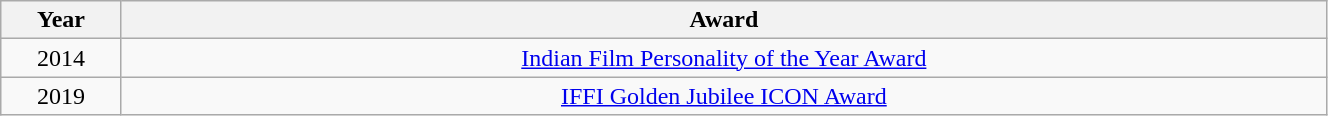<table class="wikitable sortable" style="width:70%;">
<tr>
<th width=5%>Year</th>
<th style="width:50%;">Award</th>
</tr>
<tr>
<td style="text-align:center;">2014</td>
<td style="text-align:center;"><a href='#'>Indian Film Personality of the Year Award</a></td>
</tr>
<tr>
<td style="text-align:center;">2019</td>
<td style="text-align:center;"><a href='#'>IFFI Golden Jubilee ICON Award</a></td>
</tr>
</table>
